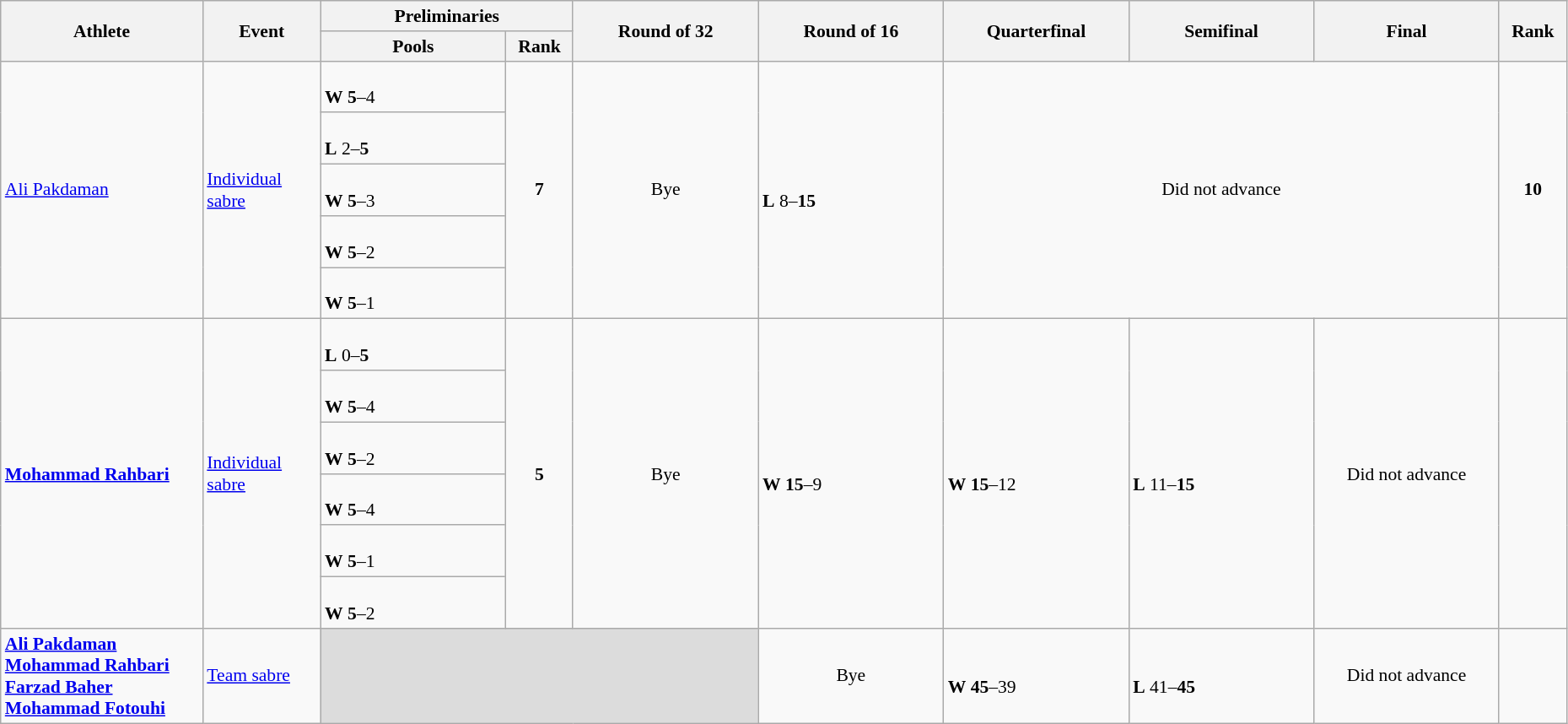<table class="wikitable" width="98%" style="text-align:left; font-size:90%">
<tr>
<th rowspan="2" width="12%">Athlete</th>
<th rowspan="2" width="7%">Event</th>
<th colspan="2">Preliminaries</th>
<th rowspan="2" width="11%">Round of 32</th>
<th rowspan="2" width="11%">Round of 16</th>
<th rowspan="2" width="11%">Quarterfinal</th>
<th rowspan="2" width="11%">Semifinal</th>
<th rowspan="2" width="11%">Final</th>
<th rowspan="2" width="4%">Rank</th>
</tr>
<tr>
<th width="11%">Pools</th>
<th width="4%">Rank</th>
</tr>
<tr>
<td rowspan="5"><a href='#'>Ali Pakdaman</a></td>
<td rowspan="5"><a href='#'>Individual sabre</a></td>
<td><br><strong>W</strong> <strong>5</strong>–4</td>
<td rowspan="5" align=center><strong>7</strong> <strong></strong></td>
<td rowspan="5" align=center>Bye</td>
<td rowspan="5"><br><strong>L</strong> 8–<strong>15</strong></td>
<td rowspan="5" colspan=3 align=center>Did not advance</td>
<td rowspan="5" align="center"><strong>10</strong></td>
</tr>
<tr>
<td><br><strong>L</strong> 2–<strong>5</strong></td>
</tr>
<tr>
<td><br><strong>W</strong> <strong>5</strong>–3</td>
</tr>
<tr>
<td><br><strong>W</strong> <strong>5</strong>–2</td>
</tr>
<tr>
<td><br><strong>W</strong> <strong>5</strong>–1</td>
</tr>
<tr>
<td rowspan="6"><strong><a href='#'>Mohammad Rahbari</a></strong></td>
<td rowspan="6"><a href='#'>Individual sabre</a></td>
<td><br><strong>L</strong> 0–<strong>5</strong></td>
<td rowspan="6" align=center><strong>5</strong> <strong></strong></td>
<td rowspan="6" align=center>Bye</td>
<td rowspan="6"><br><strong>W</strong> <strong>15</strong>–9</td>
<td rowspan="6"><br><strong>W</strong> <strong>15</strong>–12</td>
<td rowspan="6"><br><strong>L</strong> 11–<strong>15</strong></td>
<td rowspan="6" align=center>Did not advance</td>
<td rowspan="6" align="center"></td>
</tr>
<tr>
<td><br><strong>W</strong> <strong>5</strong>–4</td>
</tr>
<tr>
<td><br><strong>W</strong> <strong>5</strong>–2</td>
</tr>
<tr>
<td><br><strong>W</strong> <strong>5</strong>–4</td>
</tr>
<tr>
<td><br><strong>W</strong> <strong>5</strong>–1</td>
</tr>
<tr>
<td><br><strong>W</strong> <strong>5</strong>–2</td>
</tr>
<tr>
<td><strong><a href='#'>Ali Pakdaman</a></strong><br><strong><a href='#'>Mohammad Rahbari</a></strong><br><strong><a href='#'>Farzad Baher</a></strong><br><strong><a href='#'>Mohammad Fotouhi</a></strong></td>
<td><a href='#'>Team sabre</a></td>
<td colspan=3 bgcolor=#DCDCDC></td>
<td align=center>Bye</td>
<td><br><strong>W</strong> <strong>45</strong>–39</td>
<td><br><strong>L</strong> 41–<strong>45</strong></td>
<td align="center">Did not advance</td>
<td align="center"></td>
</tr>
</table>
